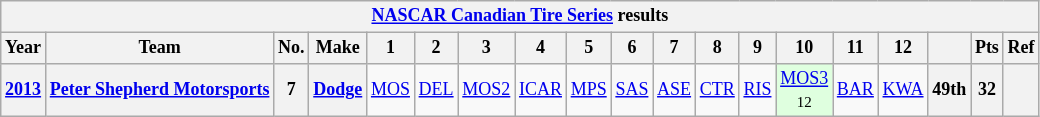<table class="wikitable" style="text-align:center; font-size:75%">
<tr>
<th colspan=45><a href='#'>NASCAR Canadian Tire Series</a> results</th>
</tr>
<tr>
<th>Year</th>
<th>Team</th>
<th>No.</th>
<th>Make</th>
<th>1</th>
<th>2</th>
<th>3</th>
<th>4</th>
<th>5</th>
<th>6</th>
<th>7</th>
<th>8</th>
<th>9</th>
<th>10</th>
<th>11</th>
<th>12</th>
<th></th>
<th>Pts</th>
<th>Ref</th>
</tr>
<tr>
<th><a href='#'>2013</a></th>
<th><a href='#'>Peter Shepherd Motorsports</a></th>
<th>7</th>
<th><a href='#'>Dodge</a></th>
<td><a href='#'>MOS</a></td>
<td><a href='#'>DEL</a></td>
<td><a href='#'>MOS2</a></td>
<td><a href='#'>ICAR</a></td>
<td><a href='#'>MPS</a></td>
<td><a href='#'>SAS</a></td>
<td><a href='#'>ASE</a></td>
<td><a href='#'>CTR</a></td>
<td><a href='#'>RIS</a></td>
<td style="background:#DFFFDF;"><a href='#'>MOS3</a><br><small>12</small></td>
<td><a href='#'>BAR</a></td>
<td><a href='#'>KWA</a></td>
<th>49th</th>
<th>32</th>
<th></th>
</tr>
</table>
